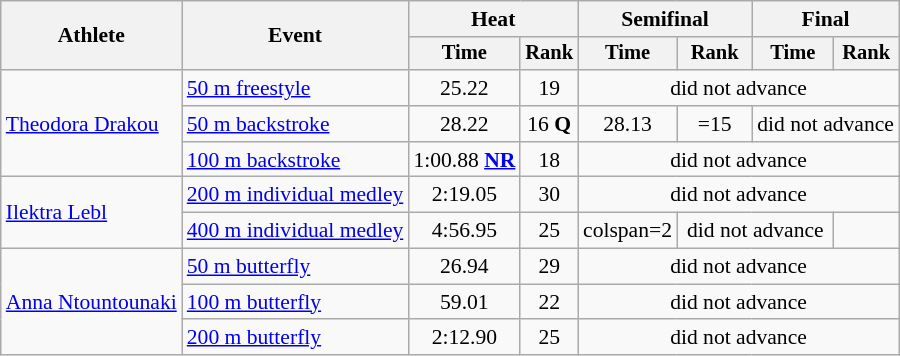<table class=wikitable style="font-size:90%">
<tr>
<th rowspan="2">Athlete</th>
<th rowspan="2">Event</th>
<th colspan="2">Heat</th>
<th colspan="2">Semifinal</th>
<th colspan="2">Final</th>
</tr>
<tr style="font-size:95%">
<th>Time</th>
<th>Rank</th>
<th>Time</th>
<th>Rank</th>
<th>Time</th>
<th>Rank</th>
</tr>
<tr align=center>
<td align=left rowspan=3><a href='#'>Theodora Drakou</a></td>
<td align=left><a href='#'>50 m freestyle</a></td>
<td>25.22</td>
<td>19</td>
<td colspan=4>did not advance</td>
</tr>
<tr align=center>
<td align=left><a href='#'>50 m backstroke</a></td>
<td>28.22</td>
<td>16 <strong>Q</strong></td>
<td>28.13</td>
<td>=15</td>
<td colspan=2>did not advance</td>
</tr>
<tr align=center>
<td align=left><a href='#'>100 m backstroke</a></td>
<td>1:00.88 <strong><a href='#'>NR</a></strong></td>
<td>18</td>
<td colspan=4>did not advance</td>
</tr>
<tr align=center>
<td align=left rowspan=2><a href='#'>Ilektra Lebl</a></td>
<td align=left><a href='#'>200 m individual medley</a></td>
<td>2:19.05</td>
<td>30</td>
<td colspan=4>did not advance</td>
</tr>
<tr align=center>
<td align=left><a href='#'>400 m individual medley</a></td>
<td>4:56.95</td>
<td>25</td>
<td>colspan=2 </td>
<td colspan=2>did not advance</td>
</tr>
<tr align=center>
<td align=left rowspan=3><a href='#'>Anna Ntountounaki</a></td>
<td align=left><a href='#'>50 m butterfly</a></td>
<td>26.94</td>
<td>29</td>
<td colspan=4>did not advance</td>
</tr>
<tr align=center>
<td align=left><a href='#'>100 m butterfly</a></td>
<td>59.01</td>
<td>22</td>
<td colspan=4>did not advance</td>
</tr>
<tr align=center>
<td align=left><a href='#'>200 m butterfly</a></td>
<td>2:12.90</td>
<td>25</td>
<td colspan=4>did not advance</td>
</tr>
</table>
